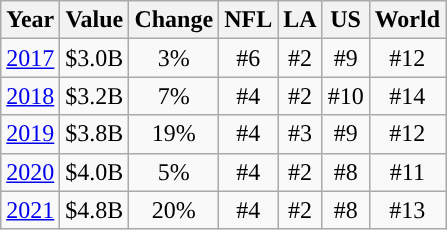<table class="wikitable" style="text-align:center">
<tr>
<th>Year</th>
<th>Value</th>
<th>Change</th>
<th>NFL</th>
<th>LA</th>
<th>US</th>
<th>World</th>
</tr>
<tr>
<td><a href='#'>2017</a></td>
<td>$3.0B</td>
<td> 3%</td>
<td>#6</td>
<td>#2</td>
<td>#9</td>
<td>#12</td>
</tr>
<tr>
<td><a href='#'>2018</a></td>
<td>$3.2B</td>
<td> 7%</td>
<td>#4</td>
<td>#2</td>
<td>#10</td>
<td>#14</td>
</tr>
<tr>
<td><a href='#'>2019</a></td>
<td>$3.8B</td>
<td> 19%</td>
<td>#4</td>
<td>#3</td>
<td>#9</td>
<td>#12</td>
</tr>
<tr>
<td><a href='#'>2020</a></td>
<td>$4.0B</td>
<td> 5%</td>
<td>#4</td>
<td>#2</td>
<td>#8</td>
<td>#11</td>
</tr>
<tr>
<td><a href='#'>2021</a></td>
<td>$4.8B</td>
<td> 20%</td>
<td>#4</td>
<td>#2</td>
<td>#8</td>
<td>#13</td>
</tr>
</table>
